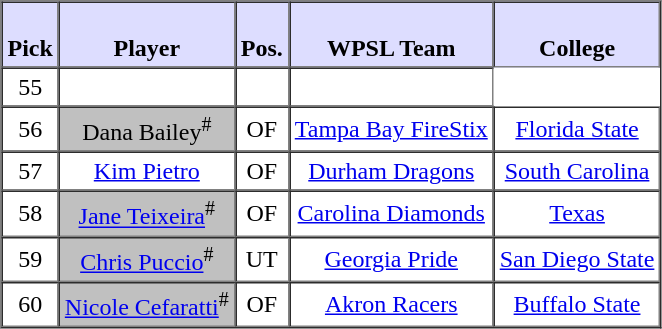<table style="text-align: center" border="1" cellpadding="3" cellspacing="0">
<tr>
<th style="background:#ddf;"><br>Pick</th>
<th style="background:#ddf;"><br>Player</th>
<th style="background:#ddf;"><br>Pos.</th>
<th style="background:#ddf;"><br>WPSL Team</th>
<th style="background:#ddf;"><br>College</th>
</tr>
<tr>
<td>55</td>
<td></td>
<td></td>
<td></td>
</tr>
<tr>
<td>56</td>
<td style="background:#C0C0C0;">Dana Bailey<sup>#</sup></td>
<td>OF</td>
<td><a href='#'>Tampa Bay FireStix</a></td>
<td><a href='#'>Florida State</a></td>
</tr>
<tr>
<td>57</td>
<td><a href='#'>Kim Pietro</a></td>
<td>OF</td>
<td><a href='#'>Durham Dragons</a></td>
<td><a href='#'>South Carolina</a></td>
</tr>
<tr>
<td>58</td>
<td style="background:#C0C0C0;"><a href='#'>Jane Teixeira</a><sup>#</sup></td>
<td>OF</td>
<td><a href='#'>Carolina Diamonds</a></td>
<td><a href='#'>Texas</a></td>
</tr>
<tr>
<td>59</td>
<td style="background:#C0C0C0;"><a href='#'>Chris Puccio</a><sup>#</sup></td>
<td>UT</td>
<td><a href='#'>Georgia Pride</a></td>
<td><a href='#'>San Diego State</a></td>
</tr>
<tr>
<td>60</td>
<td style="background:#C0C0C0;"><a href='#'>Nicole Cefaratti</a><sup>#</sup></td>
<td>OF</td>
<td><a href='#'>Akron Racers</a></td>
<td><a href='#'>Buffalo State</a></td>
</tr>
</table>
